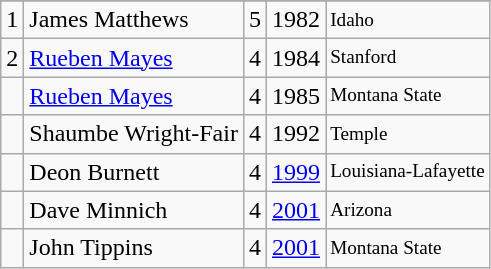<table class="wikitable">
<tr>
</tr>
<tr>
<td>1</td>
<td>James Matthews</td>
<td>5</td>
<td>1982</td>
<td style="font-size:80%;">Idaho</td>
</tr>
<tr>
<td>2</td>
<td><a href='#'>Rueben Mayes</a></td>
<td>4</td>
<td>1984</td>
<td style="font-size:80%;">Stanford</td>
</tr>
<tr>
<td></td>
<td><a href='#'>Rueben Mayes</a></td>
<td>4</td>
<td>1985</td>
<td style="font-size:80%;">Montana State</td>
</tr>
<tr>
<td></td>
<td>Shaumbe Wright-Fair</td>
<td>4</td>
<td>1992</td>
<td style="font-size:80%;">Temple</td>
</tr>
<tr>
<td></td>
<td>Deon Burnett</td>
<td>4</td>
<td><a href='#'>1999</a></td>
<td style="font-size:80%;">Louisiana-Lafayette</td>
</tr>
<tr>
<td></td>
<td>Dave Minnich</td>
<td>4</td>
<td><a href='#'>2001</a></td>
<td style="font-size:80%;">Arizona</td>
</tr>
<tr>
<td></td>
<td>John Tippins</td>
<td>4</td>
<td><a href='#'>2001</a></td>
<td style="font-size:80%;">Montana State</td>
</tr>
</table>
